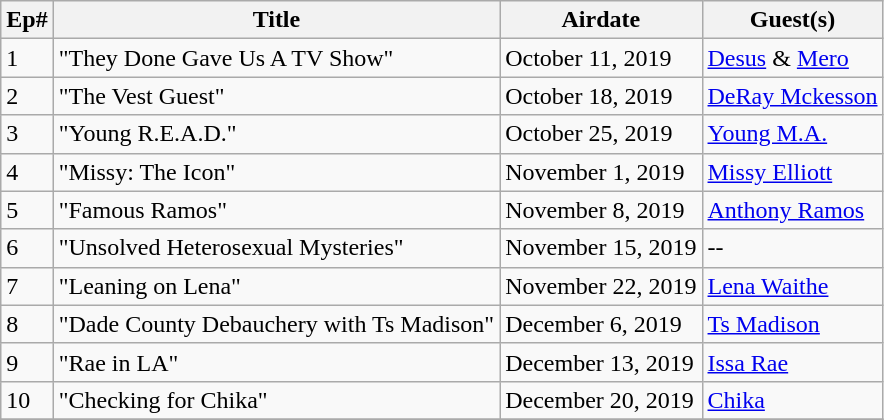<table class="wikitable">
<tr>
<th>Ep#</th>
<th>Title</th>
<th>Airdate</th>
<th>Guest(s)</th>
</tr>
<tr>
<td>1</td>
<td>"They Done Gave Us A TV Show"</td>
<td>October 11, 2019</td>
<td><a href='#'>Desus</a> & <a href='#'>Mero</a></td>
</tr>
<tr>
<td>2</td>
<td>"The Vest Guest"</td>
<td>October 18, 2019</td>
<td><a href='#'>DeRay Mckesson</a></td>
</tr>
<tr>
<td>3</td>
<td>"Young R.E.A.D."</td>
<td>October 25, 2019</td>
<td><a href='#'>Young M.A.</a></td>
</tr>
<tr>
<td>4</td>
<td>"Missy: The Icon"</td>
<td>November 1, 2019</td>
<td><a href='#'>Missy Elliott</a></td>
</tr>
<tr>
<td>5</td>
<td>"Famous Ramos"</td>
<td>November 8, 2019</td>
<td><a href='#'>Anthony Ramos</a></td>
</tr>
<tr>
<td>6</td>
<td>"Unsolved Heterosexual Mysteries"</td>
<td>November 15, 2019</td>
<td>--</td>
</tr>
<tr>
<td>7</td>
<td>"Leaning on Lena"</td>
<td>November 22, 2019</td>
<td><a href='#'>Lena Waithe</a></td>
</tr>
<tr>
<td>8</td>
<td>"Dade County Debauchery with Ts Madison"</td>
<td>December 6, 2019</td>
<td><a href='#'>Ts Madison</a></td>
</tr>
<tr>
<td>9</td>
<td>"Rae in LA"</td>
<td>December 13, 2019</td>
<td><a href='#'>Issa Rae</a></td>
</tr>
<tr>
<td>10</td>
<td>"Checking for Chika"</td>
<td>December 20, 2019</td>
<td><a href='#'>Chika</a></td>
</tr>
<tr>
</tr>
</table>
